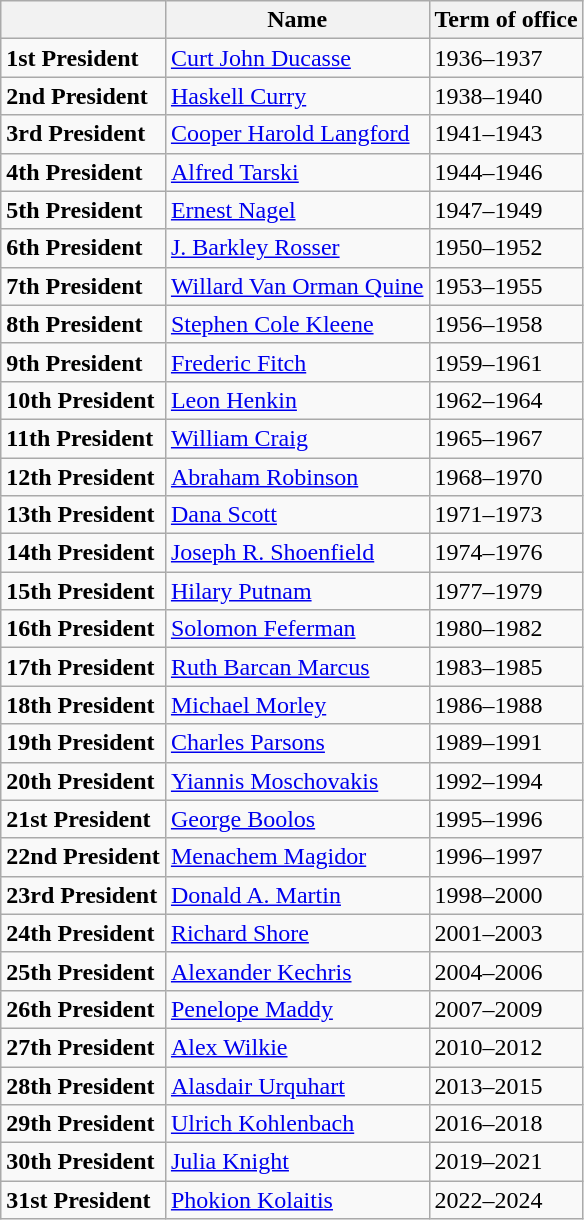<table class="wikitable">
<tr>
<th></th>
<th>Name</th>
<th>Term of office</th>
</tr>
<tr>
<td><strong>1st President</strong></td>
<td><a href='#'>Curt John Ducasse</a></td>
<td>1936–1937</td>
</tr>
<tr>
<td><strong>2nd President</strong></td>
<td><a href='#'>Haskell Curry</a></td>
<td>1938–1940</td>
</tr>
<tr>
<td><strong>3rd President</strong></td>
<td><a href='#'>Cooper Harold Langford</a></td>
<td>1941–1943</td>
</tr>
<tr>
<td><strong>4th President</strong></td>
<td><a href='#'>Alfred Tarski</a></td>
<td>1944–1946</td>
</tr>
<tr>
<td><strong>5th President</strong></td>
<td><a href='#'>Ernest Nagel</a></td>
<td>1947–1949</td>
</tr>
<tr>
<td><strong>6th President</strong></td>
<td><a href='#'>J. Barkley Rosser</a></td>
<td>1950–1952</td>
</tr>
<tr>
<td><strong>7th President</strong></td>
<td><a href='#'>Willard Van Orman Quine</a></td>
<td>1953–1955</td>
</tr>
<tr>
<td><strong>8th President</strong></td>
<td><a href='#'>Stephen Cole Kleene</a></td>
<td>1956–1958</td>
</tr>
<tr>
<td><strong>9th President</strong></td>
<td><a href='#'>Frederic Fitch</a></td>
<td>1959–1961</td>
</tr>
<tr>
<td><strong>10th President</strong></td>
<td><a href='#'>Leon Henkin</a></td>
<td>1962–1964</td>
</tr>
<tr>
<td><strong>11th President</strong></td>
<td><a href='#'>William Craig</a></td>
<td>1965–1967</td>
</tr>
<tr>
<td><strong>12th President</strong></td>
<td><a href='#'>Abraham Robinson</a></td>
<td>1968–1970</td>
</tr>
<tr>
<td><strong>13th President</strong></td>
<td><a href='#'>Dana Scott</a></td>
<td>1971–1973</td>
</tr>
<tr>
<td><strong>14th President</strong></td>
<td><a href='#'>Joseph R. Shoenfield</a></td>
<td>1974–1976</td>
</tr>
<tr>
<td><strong>15th President</strong></td>
<td><a href='#'>Hilary Putnam</a></td>
<td>1977–1979</td>
</tr>
<tr>
<td><strong>16th President</strong></td>
<td><a href='#'>Solomon Feferman</a></td>
<td>1980–1982</td>
</tr>
<tr>
<td><strong>17th President</strong></td>
<td><a href='#'>Ruth Barcan Marcus</a></td>
<td>1983–1985</td>
</tr>
<tr>
<td><strong>18th President</strong></td>
<td><a href='#'>Michael Morley</a></td>
<td>1986–1988</td>
</tr>
<tr>
<td><strong>19th President</strong></td>
<td><a href='#'>Charles Parsons</a></td>
<td>1989–1991</td>
</tr>
<tr>
<td><strong>20th President</strong></td>
<td><a href='#'>Yiannis Moschovakis</a></td>
<td>1992–1994</td>
</tr>
<tr>
<td><strong>21st President</strong></td>
<td><a href='#'>George Boolos</a></td>
<td>1995–1996</td>
</tr>
<tr>
<td><strong>22nd President</strong></td>
<td><a href='#'>Menachem Magidor</a></td>
<td>1996–1997</td>
</tr>
<tr>
<td><strong>23rd President</strong></td>
<td><a href='#'>Donald A. Martin</a></td>
<td>1998–2000</td>
</tr>
<tr>
<td><strong>24th President</strong></td>
<td><a href='#'>Richard Shore</a></td>
<td>2001–2003</td>
</tr>
<tr>
<td><strong>25th President</strong></td>
<td><a href='#'>Alexander Kechris</a></td>
<td>2004–2006</td>
</tr>
<tr>
<td><strong>26th President</strong></td>
<td><a href='#'>Penelope Maddy</a></td>
<td>2007–2009</td>
</tr>
<tr>
<td><strong>27th President</strong></td>
<td><a href='#'>Alex Wilkie</a></td>
<td>2010–2012</td>
</tr>
<tr>
<td><strong>28th President</strong></td>
<td><a href='#'>Alasdair Urquhart</a></td>
<td>2013–2015</td>
</tr>
<tr>
<td><strong>29th President</strong></td>
<td><a href='#'>Ulrich Kohlenbach</a></td>
<td>2016–2018</td>
</tr>
<tr>
<td><strong>30th President</strong></td>
<td><a href='#'>Julia Knight</a></td>
<td>2019–2021</td>
</tr>
<tr>
<td><strong>31st President</strong></td>
<td><a href='#'>Phokion Kolaitis</a></td>
<td>2022–2024</td>
</tr>
</table>
